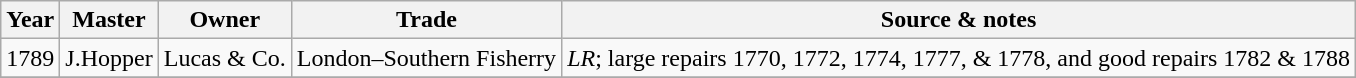<table class=" wikitable">
<tr>
<th>Year</th>
<th>Master</th>
<th>Owner</th>
<th>Trade</th>
<th>Source & notes</th>
</tr>
<tr>
<td>1789</td>
<td>J.Hopper</td>
<td>Lucas & Co.</td>
<td>London–Southern Fisherry</td>
<td><em>LR</em>; large repairs 1770, 1772, 1774, 1777, & 1778, and good repairs 1782 & 1788</td>
</tr>
<tr>
</tr>
</table>
